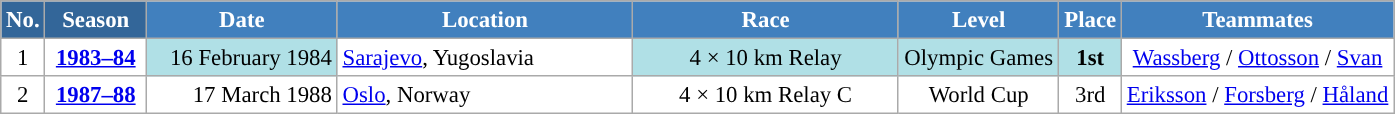<table class="wikitable sortable" style="font-size:95%; text-align:center; border:grey solid 1px; border-collapse:collapse; background:#ffffff;">
<tr style="background:#efefef;">
<th style="background-color:#369; color:white;">No.</th>
<th style="background-color:#369; color:white;">Season</th>
<th style="background-color:#4180be; color:white; width:120px;">Date</th>
<th style="background-color:#4180be; color:white; width:190px;">Location</th>
<th style="background-color:#4180be; color:white; width:170px;">Race</th>
<th style="background-color:#4180be; color:white; width:100px;">Level</th>
<th style="background-color:#4180be; color:white;">Place</th>
<th style="background-color:#4180be; color:white;">Teammates</th>
</tr>
<tr>
<td align=center>1</td>
<td rowspan=1 align=center><strong><a href='#'>1983–84</a></strong></td>
<td bgcolor="#BOEOE6" align=right>16 February 1984</td>
<td align=left> <a href='#'>Sarajevo</a>, Yugoslavia</td>
<td bgcolor="#BOEOE6">4 × 10 km Relay</td>
<td bgcolor="#BOEOE6">Olympic Games</td>
<td bgcolor="#BOEOE6"><strong>1st</strong></td>
<td><a href='#'>Wassberg</a> / <a href='#'>Ottosson</a> / <a href='#'>Svan</a></td>
</tr>
<tr>
<td align=center>2</td>
<td rowspan=1 align=center><strong> <a href='#'>1987–88</a> </strong></td>
<td align=right>17 March 1988</td>
<td align=left> <a href='#'>Oslo</a>, Norway</td>
<td>4 × 10 km Relay C</td>
<td>World Cup</td>
<td>3rd</td>
<td><a href='#'>Eriksson</a> / <a href='#'>Forsberg</a> / <a href='#'>Håland</a></td>
</tr>
</table>
